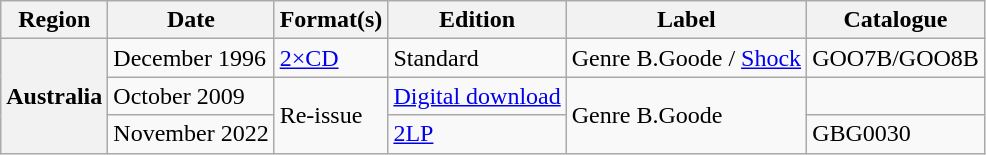<table class="wikitable plainrowheaders">
<tr>
<th scope="col">Region</th>
<th scope="col">Date</th>
<th scope="col">Format(s)</th>
<th scope="col">Edition</th>
<th scope="col">Label</th>
<th scope="col">Catalogue</th>
</tr>
<tr>
<th scope="row" rowspan="3">Australia</th>
<td>December 1996</td>
<td><a href='#'>2×CD</a></td>
<td>Standard</td>
<td>Genre B.Goode / <a href='#'>Shock</a></td>
<td>GOO7B/GOO8B</td>
</tr>
<tr>
<td>October 2009</td>
<td rowspan="2">Re-issue</td>
<td><a href='#'>Digital download</a></td>
<td rowspan="2">Genre B.Goode</td>
<td></td>
</tr>
<tr>
<td>November 2022</td>
<td><a href='#'>2LP</a></td>
<td>GBG0030</td>
</tr>
</table>
